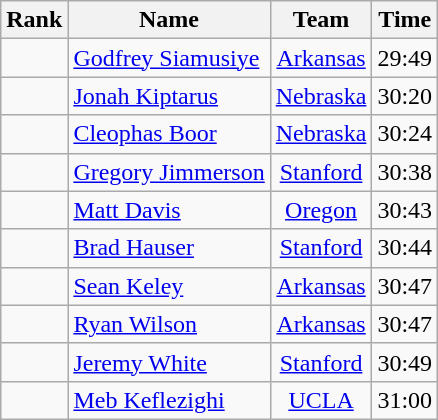<table class="wikitable sortable" style="text-align:center">
<tr>
<th>Rank</th>
<th>Name</th>
<th>Team</th>
<th>Time</th>
</tr>
<tr>
<td></td>
<td align=left> <a href='#'>Godfrey Siamusiye</a></td>
<td><a href='#'>Arkansas</a></td>
<td>29:49</td>
</tr>
<tr>
<td></td>
<td align=left> <a href='#'>Jonah Kiptarus</a></td>
<td><a href='#'>Nebraska</a></td>
<td>30:20</td>
</tr>
<tr>
<td></td>
<td align=left> <a href='#'>Cleophas Boor</a></td>
<td><a href='#'>Nebraska</a></td>
<td>30:24</td>
</tr>
<tr>
<td></td>
<td align=left> <a href='#'>Gregory Jimmerson</a></td>
<td><a href='#'>Stanford</a></td>
<td>30:38</td>
</tr>
<tr>
<td></td>
<td align=left> <a href='#'>Matt Davis</a></td>
<td><a href='#'>Oregon</a></td>
<td>30:43</td>
</tr>
<tr>
<td></td>
<td align=left> <a href='#'>Brad Hauser</a></td>
<td><a href='#'>Stanford</a></td>
<td>30:44</td>
</tr>
<tr>
<td></td>
<td align=left> <a href='#'>Sean Keley</a></td>
<td><a href='#'>Arkansas</a></td>
<td>30:47</td>
</tr>
<tr>
<td></td>
<td align=left> <a href='#'>Ryan Wilson</a></td>
<td><a href='#'>Arkansas</a></td>
<td>30:47</td>
</tr>
<tr>
<td></td>
<td align=left> <a href='#'>Jeremy White</a></td>
<td><a href='#'>Stanford</a></td>
<td>30:49</td>
</tr>
<tr>
<td></td>
<td align=left> <a href='#'>Meb Keflezighi</a></td>
<td><a href='#'>UCLA</a></td>
<td>31:00</td>
</tr>
</table>
